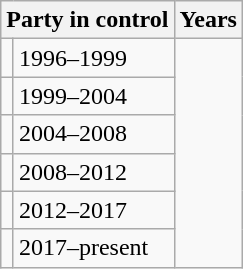<table class="wikitable">
<tr>
<th colspan="2">Party in control</th>
<th>Years</th>
</tr>
<tr>
<td></td>
<td>1996–1999</td>
</tr>
<tr>
<td></td>
<td>1999–2004</td>
</tr>
<tr>
<td></td>
<td>2004–2008</td>
</tr>
<tr>
<td></td>
<td>2008–2012</td>
</tr>
<tr>
<td></td>
<td>2012–2017</td>
</tr>
<tr>
<td></td>
<td>2017–present</td>
</tr>
</table>
